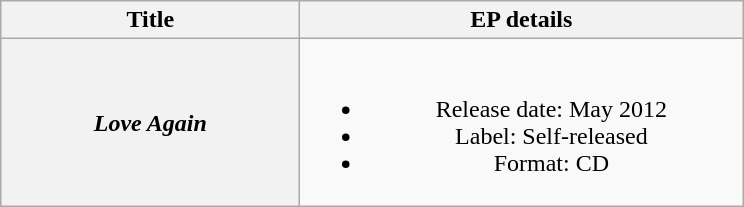<table class="wikitable plainrowheaders" style="text-align:center;">
<tr>
<th style="width:12em;">Title</th>
<th style="width:18em;">EP details</th>
</tr>
<tr>
<th scope="row"><em>Love Again</em></th>
<td><br><ul><li>Release date: May 2012</li><li>Label: Self-released</li><li>Format: CD</li></ul></td>
</tr>
</table>
